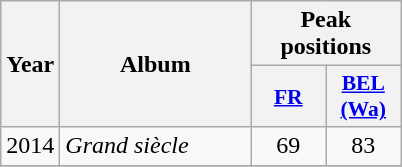<table class="wikitable">
<tr>
<th align="center" rowspan="2" width="10">Year</th>
<th align="center" rowspan="2" width="120">Album</th>
<th align="center" colspan="2" width="20">Peak positions</th>
</tr>
<tr>
<th scope="col" style="width:3em;font-size:90%;"><a href='#'>FR</a><br></th>
<th scope="col" style="width:3em;font-size:90%;"><a href='#'>BEL <br> (Wa)</a><br></th>
</tr>
<tr>
<td style="text-align:center;">2014</td>
<td><em>Grand siècle</em></td>
<td style="text-align:center;">69</td>
<td style="text-align:center;">83</td>
</tr>
<tr>
</tr>
</table>
